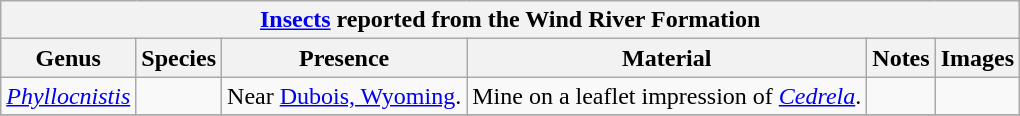<table class="wikitable" align="center">
<tr>
<th colspan="6" align="center"><strong><a href='#'>Insects</a> reported from the Wind River Formation</strong></th>
</tr>
<tr>
<th>Genus</th>
<th>Species</th>
<th>Presence</th>
<th><strong>Material</strong></th>
<th>Notes</th>
<th>Images</th>
</tr>
<tr>
<td><em><a href='#'>Phyllocnistis</a></em></td>
<td></td>
<td>Near <a href='#'>Dubois, Wyoming</a>.</td>
<td>Mine on a leaflet impression of <em><a href='#'>Cedrela</a></em>.</td>
<td></td>
<td></td>
</tr>
<tr>
</tr>
</table>
